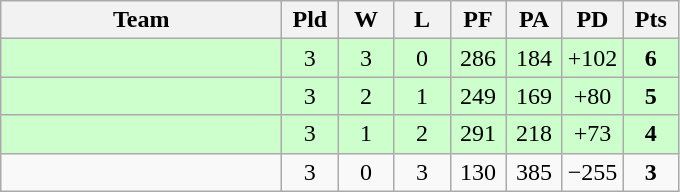<table class="wikitable" style="text-align:center">
<tr>
<th width="180">Team</th>
<th width="30">Pld</th>
<th width="30">W</th>
<th width="30">L</th>
<th width="30">PF</th>
<th width="30">PA</th>
<th width="30">PD</th>
<th width="30">Pts</th>
</tr>
<tr bgcolor="#ccffcc" align="center">
<td align="left"></td>
<td>3</td>
<td>3</td>
<td>0</td>
<td>286</td>
<td>184</td>
<td>+102</td>
<td><strong>6</strong></td>
</tr>
<tr bgcolor="#ccffcc" align="center">
<td align="left"></td>
<td>3</td>
<td>2</td>
<td>1</td>
<td>249</td>
<td>169</td>
<td>+80</td>
<td><strong>5</strong></td>
</tr>
<tr bgcolor="#ccffcc" align="center">
<td align="left"></td>
<td>3</td>
<td>1</td>
<td>2</td>
<td>291</td>
<td>218</td>
<td>+73</td>
<td><strong>4</strong></td>
</tr>
<tr align="center">
<td align="left"></td>
<td>3</td>
<td>0</td>
<td>3</td>
<td>130</td>
<td>385</td>
<td>−255</td>
<td><strong>3</strong></td>
</tr>
</table>
